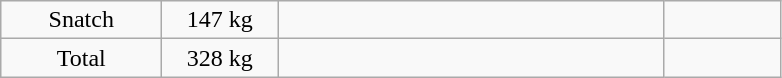<table class = "wikitable" style="text-align:center;">
<tr>
<td width=100>Snatch</td>
<td width=70>147 kg</td>
<td width=250 align=left></td>
<td width=70></td>
</tr>
<tr>
<td>Total</td>
<td>328 kg</td>
<td align=left></td>
<td></td>
</tr>
</table>
